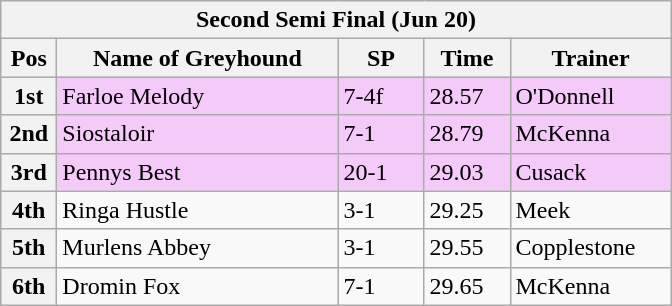<table class="wikitable">
<tr>
<th colspan="6">Second Semi Final (Jun 20)</th>
</tr>
<tr>
<th width=30>Pos</th>
<th width=180>Name of Greyhound</th>
<th width=50>SP</th>
<th width=50>Time</th>
<th width=100>Trainer</th>
</tr>
<tr style="background: #f4caf9;">
<th>1st</th>
<td>Farloe Melody</td>
<td>7-4f</td>
<td>28.57</td>
<td>O'Donnell</td>
</tr>
<tr style="background: #f4caf9;">
<th>2nd</th>
<td>Siostaloir</td>
<td>7-1</td>
<td>28.79</td>
<td>McKenna</td>
</tr>
<tr style="background: #f4caf9;">
<th>3rd</th>
<td>Pennys Best</td>
<td>20-1</td>
<td>29.03</td>
<td>Cusack</td>
</tr>
<tr>
<th>4th</th>
<td>Ringa Hustle</td>
<td>3-1</td>
<td>29.25</td>
<td>Meek</td>
</tr>
<tr>
<th>5th</th>
<td>Murlens Abbey</td>
<td>3-1</td>
<td>29.55</td>
<td>Copplestone</td>
</tr>
<tr>
<th>6th</th>
<td>Dromin Fox</td>
<td>7-1</td>
<td>29.65</td>
<td>McKenna</td>
</tr>
</table>
